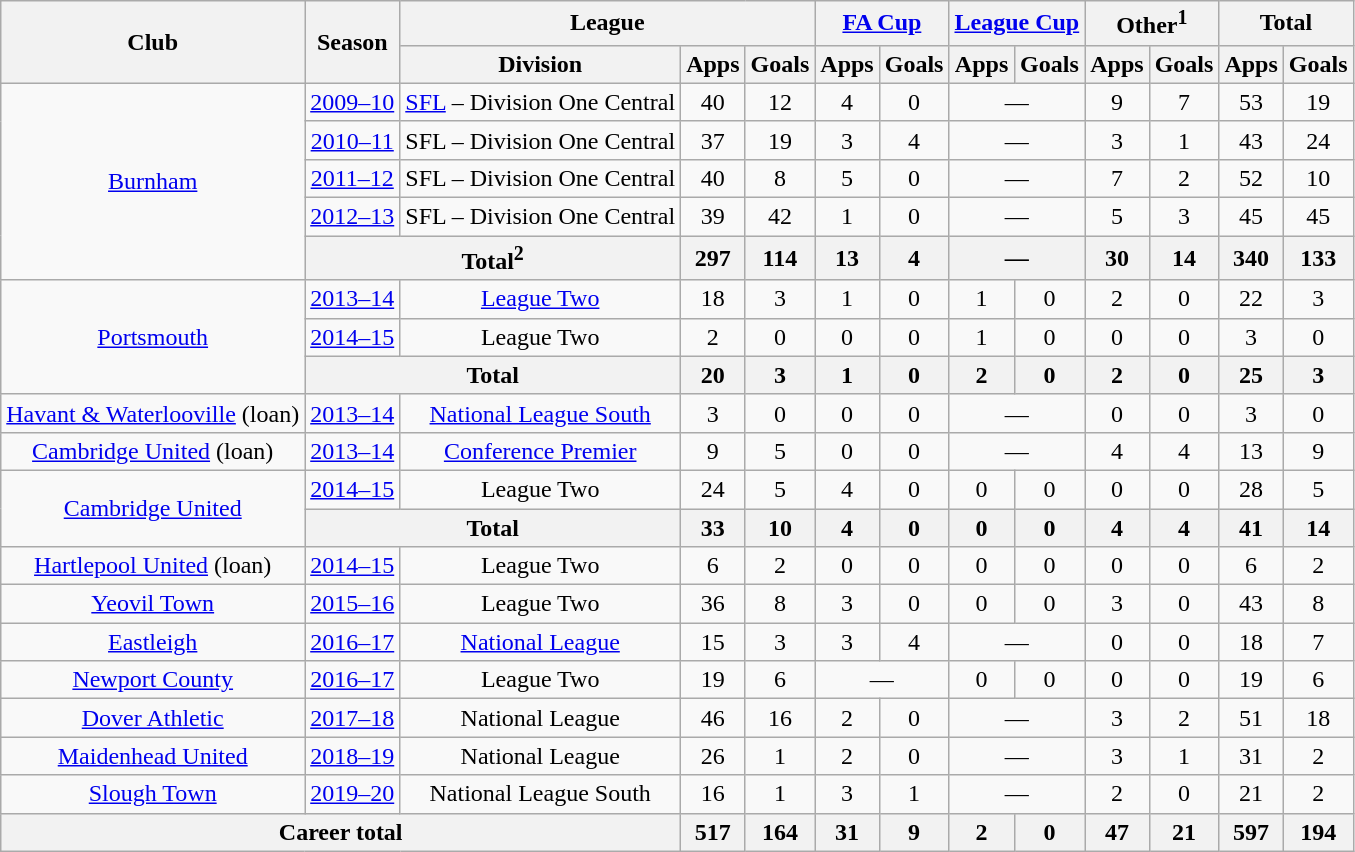<table class="wikitable" style="text-align: center;">
<tr>
<th rowspan=2>Club</th>
<th rowspan=2>Season</th>
<th colspan=3>League</th>
<th colspan=2><a href='#'>FA Cup</a></th>
<th colspan=2><a href='#'>League Cup</a></th>
<th colspan=2>Other<sup>1</sup></th>
<th colspan=2>Total</th>
</tr>
<tr>
<th>Division</th>
<th>Apps</th>
<th>Goals</th>
<th>Apps</th>
<th>Goals</th>
<th>Apps</th>
<th>Goals</th>
<th>Apps</th>
<th>Goals</th>
<th>Apps</th>
<th>Goals</th>
</tr>
<tr>
<td rowspan=5><a href='#'>Burnham</a></td>
<td><a href='#'>2009–10</a></td>
<td><a href='#'>SFL</a> – Division One Central</td>
<td>40</td>
<td>12</td>
<td>4</td>
<td>0</td>
<td colspan=2>—</td>
<td>9</td>
<td>7</td>
<td>53</td>
<td>19</td>
</tr>
<tr>
<td><a href='#'>2010–11</a></td>
<td>SFL – Division One Central</td>
<td>37</td>
<td>19</td>
<td>3</td>
<td>4</td>
<td colspan=2>—</td>
<td>3</td>
<td>1</td>
<td>43</td>
<td>24</td>
</tr>
<tr>
<td><a href='#'>2011–12</a></td>
<td>SFL – Division One Central</td>
<td>40</td>
<td>8</td>
<td>5</td>
<td>0</td>
<td colspan=2>—</td>
<td>7</td>
<td>2</td>
<td>52</td>
<td>10</td>
</tr>
<tr>
<td><a href='#'>2012–13</a></td>
<td>SFL – Division One Central</td>
<td>39</td>
<td>42</td>
<td>1</td>
<td>0</td>
<td colspan=2>—</td>
<td>5</td>
<td>3</td>
<td>45</td>
<td>45</td>
</tr>
<tr>
<th colspan=2>Total<sup>2</sup></th>
<th>297</th>
<th>114</th>
<th>13</th>
<th>4</th>
<th colspan=2>—</th>
<th>30</th>
<th>14</th>
<th>340</th>
<th>133</th>
</tr>
<tr>
<td rowspan=3><a href='#'>Portsmouth</a></td>
<td><a href='#'>2013–14</a></td>
<td><a href='#'>League Two</a></td>
<td>18</td>
<td>3</td>
<td>1</td>
<td>0</td>
<td>1</td>
<td>0</td>
<td>2</td>
<td>0</td>
<td>22</td>
<td>3</td>
</tr>
<tr>
<td><a href='#'>2014–15</a></td>
<td>League Two</td>
<td>2</td>
<td>0</td>
<td>0</td>
<td>0</td>
<td>1</td>
<td>0</td>
<td>0</td>
<td>0</td>
<td>3</td>
<td>0</td>
</tr>
<tr>
<th colspan=2>Total</th>
<th>20</th>
<th>3</th>
<th>1</th>
<th>0</th>
<th>2</th>
<th>0</th>
<th>2</th>
<th>0</th>
<th>25</th>
<th>3</th>
</tr>
<tr>
<td><a href='#'>Havant & Waterlooville</a> (loan)</td>
<td><a href='#'>2013–14</a></td>
<td><a href='#'>National League South</a></td>
<td>3</td>
<td>0</td>
<td>0</td>
<td>0</td>
<td colspan=2>—</td>
<td>0</td>
<td>0</td>
<td>3</td>
<td>0</td>
</tr>
<tr>
<td><a href='#'>Cambridge United</a> (loan)</td>
<td><a href='#'>2013–14</a></td>
<td><a href='#'>Conference Premier</a></td>
<td>9</td>
<td>5</td>
<td>0</td>
<td>0</td>
<td colspan=2>—</td>
<td>4</td>
<td>4</td>
<td>13</td>
<td>9</td>
</tr>
<tr>
<td rowspan=2><a href='#'>Cambridge United</a></td>
<td><a href='#'>2014–15</a></td>
<td>League Two</td>
<td>24</td>
<td>5</td>
<td>4</td>
<td>0</td>
<td>0</td>
<td>0</td>
<td>0</td>
<td>0</td>
<td>28</td>
<td>5</td>
</tr>
<tr>
<th colspan=2>Total</th>
<th>33</th>
<th>10</th>
<th>4</th>
<th>0</th>
<th>0</th>
<th>0</th>
<th>4</th>
<th>4</th>
<th>41</th>
<th>14</th>
</tr>
<tr>
<td><a href='#'>Hartlepool United</a> (loan)</td>
<td><a href='#'>2014–15</a></td>
<td>League Two</td>
<td>6</td>
<td>2</td>
<td>0</td>
<td>0</td>
<td>0</td>
<td>0</td>
<td>0</td>
<td>0</td>
<td>6</td>
<td>2</td>
</tr>
<tr>
<td><a href='#'>Yeovil Town</a></td>
<td><a href='#'>2015–16</a></td>
<td>League Two</td>
<td>36</td>
<td>8</td>
<td>3</td>
<td>0</td>
<td>0</td>
<td>0</td>
<td>3</td>
<td>0</td>
<td>43</td>
<td>8</td>
</tr>
<tr>
<td><a href='#'>Eastleigh</a></td>
<td><a href='#'>2016–17</a></td>
<td><a href='#'>National League</a></td>
<td>15</td>
<td>3</td>
<td>3</td>
<td>4</td>
<td colspan=2>—</td>
<td>0</td>
<td>0</td>
<td>18</td>
<td>7</td>
</tr>
<tr>
<td><a href='#'>Newport County</a></td>
<td><a href='#'>2016–17</a></td>
<td>League Two</td>
<td>19</td>
<td>6</td>
<td colspan=2>—</td>
<td>0</td>
<td>0</td>
<td>0</td>
<td>0</td>
<td>19</td>
<td>6</td>
</tr>
<tr>
<td><a href='#'>Dover Athletic</a></td>
<td><a href='#'>2017–18</a></td>
<td>National League</td>
<td>46</td>
<td>16</td>
<td>2</td>
<td>0</td>
<td colspan=2>—</td>
<td>3</td>
<td>2</td>
<td>51</td>
<td>18</td>
</tr>
<tr>
<td><a href='#'>Maidenhead United</a></td>
<td><a href='#'>2018–19</a></td>
<td>National League</td>
<td>26</td>
<td>1</td>
<td>2</td>
<td>0</td>
<td colspan=2>—</td>
<td>3</td>
<td>1</td>
<td>31</td>
<td>2</td>
</tr>
<tr>
<td><a href='#'>Slough Town</a></td>
<td><a href='#'>2019–20</a></td>
<td>National League South</td>
<td>16</td>
<td>1</td>
<td>3</td>
<td>1</td>
<td colspan=2>—</td>
<td>2</td>
<td>0</td>
<td>21</td>
<td>2</td>
</tr>
<tr>
<th colspan=3>Career total</th>
<th>517</th>
<th>164</th>
<th>31</th>
<th>9</th>
<th>2</th>
<th>0</th>
<th>47</th>
<th>21</th>
<th>597</th>
<th>194</th>
</tr>
</table>
